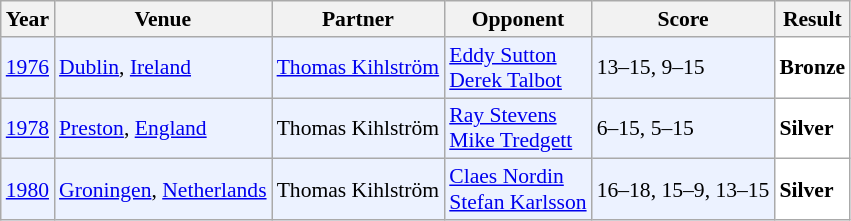<table class="sortable wikitable" style="font-size: 90%;">
<tr>
<th>Year</th>
<th>Venue</th>
<th>Partner</th>
<th>Opponent</th>
<th>Score</th>
<th>Result</th>
</tr>
<tr style="background:#ECF2FF">
<td align="center"><a href='#'>1976</a></td>
<td align="left"><a href='#'>Dublin</a>, <a href='#'>Ireland</a></td>
<td align="left"> <a href='#'>Thomas Kihlström</a></td>
<td align="left"> <a href='#'>Eddy Sutton</a><br> <a href='#'>Derek Talbot</a></td>
<td align="left">13–15, 9–15</td>
<td style="text-align:left; background:white"> <strong>Bronze</strong></td>
</tr>
<tr style="background:#ECF2FF">
<td align="center"><a href='#'>1978</a></td>
<td align="left"><a href='#'>Preston</a>, <a href='#'>England</a></td>
<td align="left"> Thomas Kihlström</td>
<td> <a href='#'>Ray Stevens</a><br> <a href='#'>Mike Tredgett</a></td>
<td align="left">6–15, 5–15</td>
<td style="text-align:left; background:white"> <strong>Silver</strong></td>
</tr>
<tr style="background:#ECF2FF">
<td align="center"><a href='#'>1980</a></td>
<td align="left"><a href='#'>Groningen</a>, <a href='#'>Netherlands</a></td>
<td align="left"> Thomas Kihlström</td>
<td> <a href='#'>Claes Nordin</a><br> <a href='#'>Stefan Karlsson</a></td>
<td align="left">16–18, 15–9, 13–15</td>
<td style="text-align:left; background:white"> <strong>Silver</strong></td>
</tr>
</table>
